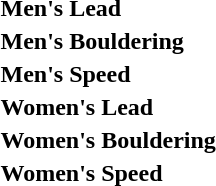<table>
<tr>
<th scope=row style="text-align:left" width=150>Men's Lead<br></th>
<td></td>
<td></td>
<td></td>
</tr>
<tr>
<th scope=row style="text-align:left">Men's Bouldering<br></th>
<td></td>
<td></td>
<td></td>
</tr>
<tr>
<th scope=row style="text-align:left">Men's Speed<br></th>
<td></td>
<td></td>
<td></td>
</tr>
<tr>
<th scope=row style="text-align:left">Women's Lead<br></th>
<td></td>
<td></td>
<td></td>
</tr>
<tr>
<th scope=row style="text-align:left">Women's Bouldering<br></th>
<td></td>
<td></td>
<td></td>
</tr>
<tr>
<th scope=row style="text-align:left">Women's Speed<br></th>
<td></td>
<td></td>
<td></td>
</tr>
</table>
